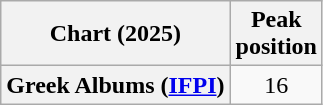<table class="wikitable sortable plainrowheaders" style="text-align:center">
<tr>
<th scope="col">Chart (2025)</th>
<th scope="col">Peak<br> position</th>
</tr>
<tr>
<th scope="row">Greek Albums (<a href='#'>IFPI</a>)</th>
<td>16</td>
</tr>
</table>
